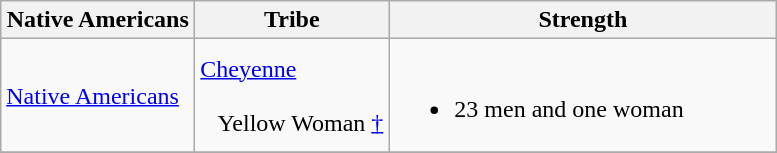<table class="wikitable">
<tr>
<th width=25%>Native Americans</th>
<th width=25%>Tribe</th>
<th>Strength</th>
</tr>
<tr>
<td rowspan=1><br><a href='#'>Native Americans</a><br>    </td>
<td><a href='#'>Cheyenne</a><br><br>  
Yellow Woman <a href='#'>†</a></td>
<td><br><ul><li>23 men and one woman</li></ul></td>
</tr>
<tr>
</tr>
</table>
